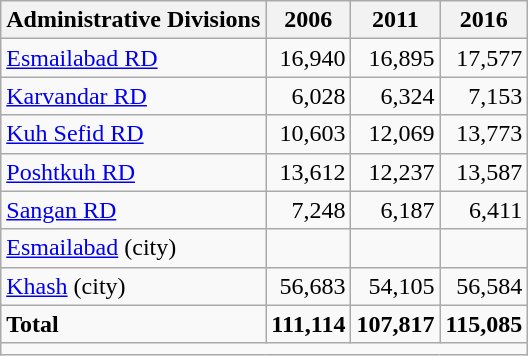<table class="wikitable">
<tr>
<th>Administrative Divisions</th>
<th>2006</th>
<th>2011</th>
<th>2016</th>
</tr>
<tr>
<td><a href='#'>Esmailabad RD</a></td>
<td style="text-align: right;">16,940</td>
<td style="text-align: right;">16,895</td>
<td style="text-align: right;">17,577</td>
</tr>
<tr>
<td><a href='#'>Karvandar RD</a></td>
<td style="text-align: right;">6,028</td>
<td style="text-align: right;">6,324</td>
<td style="text-align: right;">7,153</td>
</tr>
<tr>
<td><a href='#'>Kuh Sefid RD</a></td>
<td style="text-align: right;">10,603</td>
<td style="text-align: right;">12,069</td>
<td style="text-align: right;">13,773</td>
</tr>
<tr>
<td><a href='#'>Poshtkuh RD</a></td>
<td style="text-align: right;">13,612</td>
<td style="text-align: right;">12,237</td>
<td style="text-align: right;">13,587</td>
</tr>
<tr>
<td><a href='#'>Sangan RD</a></td>
<td style="text-align: right;">7,248</td>
<td style="text-align: right;">6,187</td>
<td style="text-align: right;">6,411</td>
</tr>
<tr>
<td><a href='#'>Esmailabad</a> (city)</td>
<td style="text-align: right;"></td>
<td style="text-align: right;"></td>
<td style="text-align: right;"></td>
</tr>
<tr>
<td><a href='#'>Khash</a> (city)</td>
<td style="text-align: right;">56,683</td>
<td style="text-align: right;">54,105</td>
<td style="text-align: right;">56,584</td>
</tr>
<tr>
<td><strong>Total</strong></td>
<td style="text-align: right;"><strong>111,114</strong></td>
<td style="text-align: right;"><strong>107,817</strong></td>
<td style="text-align: right;"><strong>115,085</strong></td>
</tr>
<tr>
<td colspan=4></td>
</tr>
</table>
